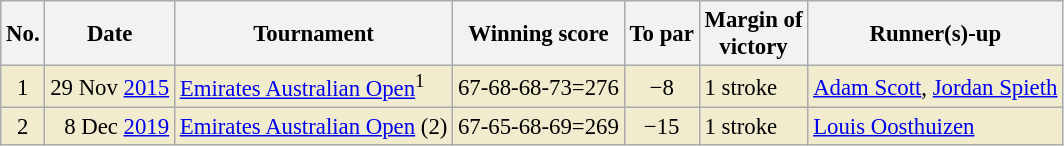<table class="wikitable" style="font-size:95%;">
<tr>
<th>No.</th>
<th>Date</th>
<th>Tournament</th>
<th>Winning score</th>
<th>To par</th>
<th>Margin of<br>victory</th>
<th>Runner(s)-up</th>
</tr>
<tr style="background:#f2ecce;">
<td align=center>1</td>
<td align=right>29 Nov <a href='#'>2015</a></td>
<td><a href='#'>Emirates Australian Open</a><sup>1</sup></td>
<td>67-68-68-73=276</td>
<td align=center>−8</td>
<td>1 stroke</td>
<td> <a href='#'>Adam Scott</a>,  <a href='#'>Jordan Spieth</a></td>
</tr>
<tr style="background:#f2ecce;">
<td align=center>2</td>
<td align=right>8 Dec <a href='#'>2019</a></td>
<td><a href='#'>Emirates Australian Open</a> (2)</td>
<td>67-65-68-69=269</td>
<td align=center>−15</td>
<td>1 stroke</td>
<td> <a href='#'>Louis Oosthuizen</a></td>
</tr>
</table>
